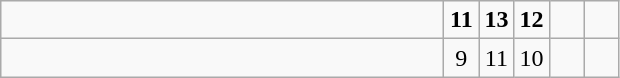<table class="wikitable">
<tr>
<td style="width:18em"><strong></strong></td>
<td align=center style="width:1em"><strong>11</strong></td>
<td align=center style="width:1em"><strong>13</strong></td>
<td align=center style="width:1em"><strong>12</strong></td>
<td align=center style="width:1em"></td>
<td align=center style="width:1em"></td>
</tr>
<tr>
<td style="width:18em"></td>
<td align=center style="width:1em">9</td>
<td align=center style="width:1em">11</td>
<td align=center style="width:1em">10</td>
<td align=center style="width:1em"></td>
<td align=center style="width:1em"></td>
</tr>
</table>
